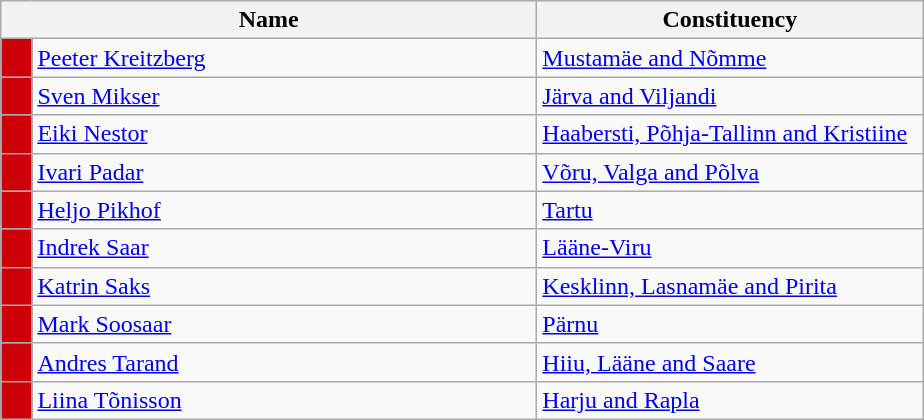<table class="wikitable collapsible collapsed">
<tr>
<th colspan=2 width=350>Name</th>
<th width=250>Constituency</th>
</tr>
<tr>
<td style="background-color:#CD000a"></td>
<td><a href='#'>Peeter Kreitzberg</a></td>
<td><a href='#'>Mustamäe and Nõmme</a></td>
</tr>
<tr>
<td style="background-color:#CD000a"></td>
<td><a href='#'>Sven Mikser</a></td>
<td><a href='#'>Järva and Viljandi</a></td>
</tr>
<tr>
<td style="background-color:#CD000a"></td>
<td><a href='#'>Eiki Nestor</a></td>
<td><a href='#'>Haabersti, Põhja-Tallinn and Kristiine</a></td>
</tr>
<tr>
<td style="background-color:#CD000a"></td>
<td><a href='#'>Ivari Padar</a></td>
<td><a href='#'>Võru, Valga and Põlva</a></td>
</tr>
<tr>
<td style="background-color:#CD000a"></td>
<td><a href='#'>Heljo Pikhof</a></td>
<td><a href='#'>Tartu</a></td>
</tr>
<tr>
<td style="background-color:#CD000a"></td>
<td><a href='#'>Indrek Saar</a></td>
<td><a href='#'>Lääne-Viru</a></td>
</tr>
<tr>
<td style="background-color:#CD000a"></td>
<td><a href='#'>Katrin Saks</a></td>
<td><a href='#'>Kesklinn, Lasnamäe and Pirita</a></td>
</tr>
<tr>
<td style="background-color:#CD000a"></td>
<td><a href='#'>Mark Soosaar</a></td>
<td><a href='#'>Pärnu</a></td>
</tr>
<tr>
<td style="background-color:#CD000a"></td>
<td><a href='#'>Andres Tarand</a></td>
<td><a href='#'>Hiiu, Lääne and Saare</a></td>
</tr>
<tr>
<td style="background-color:#CD000a"></td>
<td><a href='#'>Liina Tõnisson</a></td>
<td><a href='#'>Harju and Rapla</a></td>
</tr>
</table>
